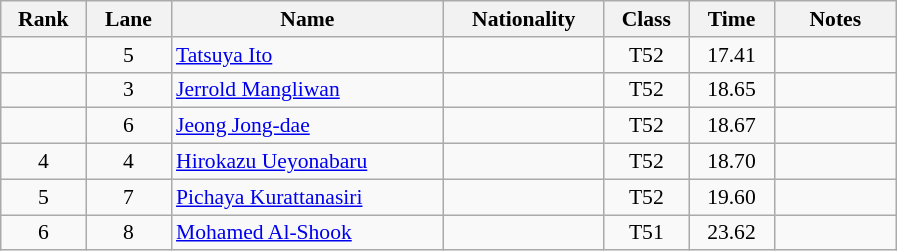<table class="wikitable sortable" style="font-size:90%; text-align:center">
<tr>
<th width="50">Rank</th>
<th width="50">Lane</th>
<th width="175">Name</th>
<th width="100">Nationality</th>
<th width="50">Class</th>
<th width="50">Time</th>
<th width="75">Notes</th>
</tr>
<tr>
<td></td>
<td>5</td>
<td align="left"><a href='#'>Tatsuya Ito</a></td>
<td align="left"></td>
<td>T52</td>
<td>17.41</td>
<td></td>
</tr>
<tr>
<td></td>
<td>3</td>
<td align="left"><a href='#'>Jerrold Mangliwan</a></td>
<td align="left"></td>
<td>T52</td>
<td>18.65</td>
<td></td>
</tr>
<tr>
<td></td>
<td>6</td>
<td align="left"><a href='#'>Jeong Jong-dae</a></td>
<td align="left"></td>
<td>T52</td>
<td>18.67</td>
<td></td>
</tr>
<tr>
<td>4</td>
<td>4</td>
<td align="left"><a href='#'>Hirokazu Ueyonabaru</a></td>
<td align="left"></td>
<td>T52</td>
<td>18.70</td>
<td></td>
</tr>
<tr>
<td>5</td>
<td>7</td>
<td align="left"><a href='#'>Pichaya Kurattanasiri</a></td>
<td align="left"></td>
<td>T52</td>
<td>19.60</td>
<td></td>
</tr>
<tr>
<td>6</td>
<td>8</td>
<td align="left"><a href='#'>Mohamed Al-Shook</a></td>
<td align="left"></td>
<td>T51</td>
<td>23.62</td>
<td></td>
</tr>
</table>
